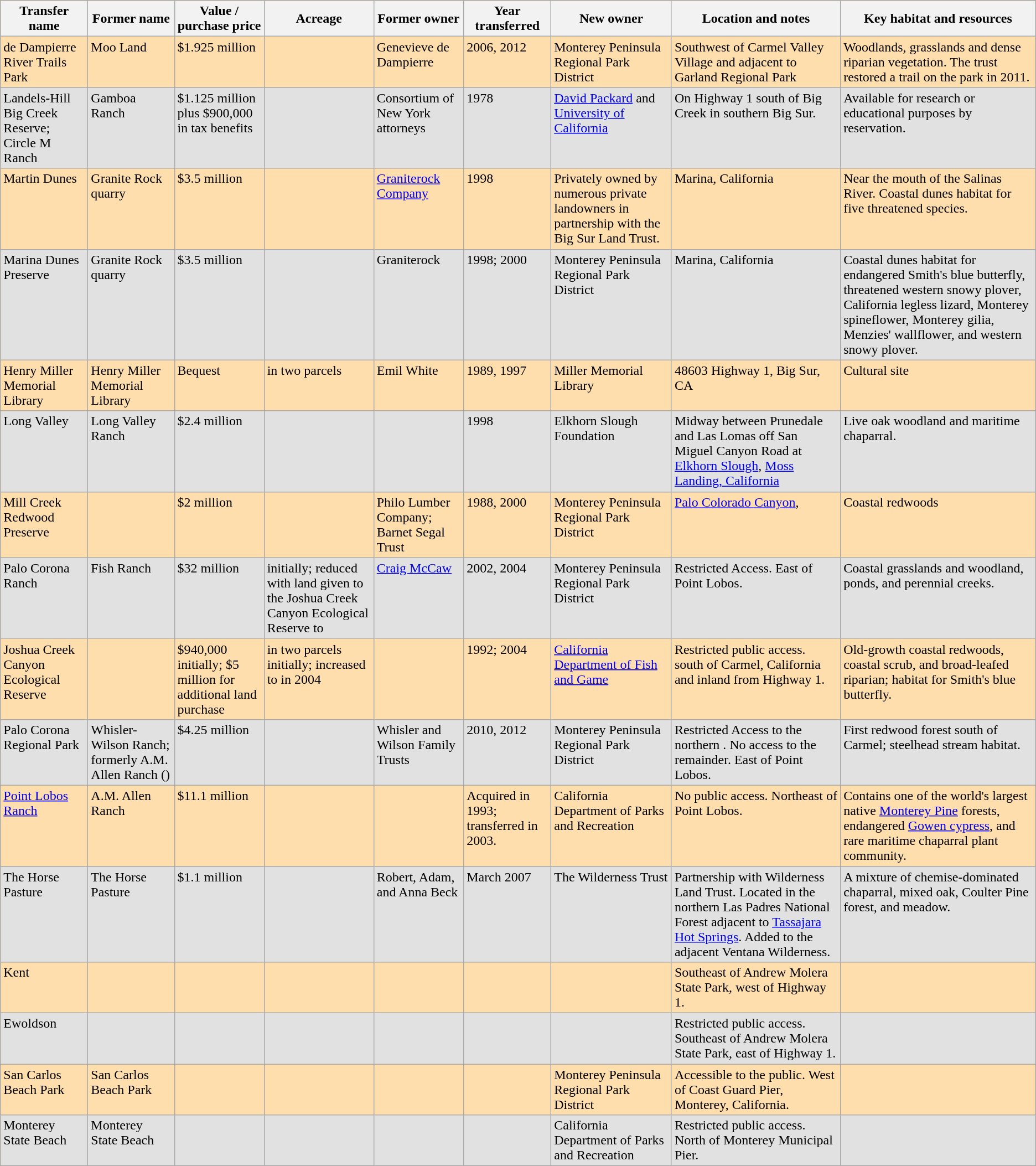<table class="wikitable" style=" border: 1px solid black; padding: 5px; background: #ffdead;" |>
<tr>
<th scope=col>Transfer name</th>
<th scope=col>Former name</th>
<th scope=col>Value / purchase price</th>
<th scope=col>Acreage</th>
<th scope=col>Former owner</th>
<th scope=col>Year transferred</th>
<th scope=col>New owner</th>
<th scope=col>Location and notes</th>
<th scope=col>Key habitat and resources</th>
</tr>
<tr style="vertical-align: top;">
<td>de Dampierre River Trails Park</td>
<td>Moo Land</td>
<td>$1.925 million</td>
<td></td>
<td>Genevieve de Dampierre</td>
<td>2006, 2012</td>
<td>Monterey Peninsula Regional Park District</td>
<td>Southwest of Carmel Valley Village and adjacent to Garland Regional Park</td>
<td>Woodlands, grasslands and dense riparian vegetation. The trust restored a trail on the park in 2011.</td>
</tr>
<tr style="vertical-align: top; background: #e1e1e1;">
<td>Landels-Hill Big Creek Reserve; Circle M Ranch</td>
<td>Gamboa Ranch</td>
<td>$1.125 million plus $900,000 in tax benefits</td>
<td></td>
<td>Consortium of New York attorneys</td>
<td>1978</td>
<td><a href='#'>David Packard</a> and <a href='#'>University of California</a></td>
<td>On Highway 1 south of Big Creek in southern Big Sur.</td>
<td>Available for research or educational purposes by reservation.</td>
</tr>
<tr style="vertical-align: top; ">
<td>Martin Dunes</td>
<td>Granite Rock quarry</td>
<td>$3.5 million</td>
<td></td>
<td><a href='#'>Graniterock Company</a></td>
<td>1998</td>
<td>Privately owned by numerous private landowners in partnership with the Big Sur Land Trust.</td>
<td>Marina, California</td>
<td>Near the mouth of the Salinas River. Coastal dunes habitat for five threatened species.</td>
</tr>
<tr style="vertical-align: top; background: #e1e1e1;">
<td>Marina Dunes Preserve</td>
<td>Granite Rock quarry</td>
<td>$3.5 million</td>
<td></td>
<td>Graniterock</td>
<td>1998; 2000</td>
<td>Monterey Peninsula Regional Park District</td>
<td>Marina, California</td>
<td>Coastal dunes habitat for endangered Smith's blue butterfly, threatened western snowy plover, California legless lizard, Monterey spineflower, Monterey gilia, Menzies' wallflower, and western snowy plover.</td>
</tr>
<tr style="vertical-align: top;">
<td>Henry Miller Memorial Library</td>
<td>Henry Miller Memorial Library</td>
<td>Bequest</td>
<td> in two parcels</td>
<td>Emil White</td>
<td>1989, 1997</td>
<td>Miller Memorial Library</td>
<td>48603 Highway 1, Big Sur, CA</td>
<td>Cultural site</td>
</tr>
<tr style="vertical-align: top; background: #e1e1e1;">
<td>Long Valley</td>
<td>Long Valley Ranch</td>
<td>$2.4 million</td>
<td></td>
<td></td>
<td>1998</td>
<td>Elkhorn Slough Foundation</td>
<td>Midway between Prunedale and Las Lomas off San Miguel Canyon Road at <a href='#'>Elkhorn Slough</a>, <a href='#'>Moss Landing, California</a></td>
<td>Live oak woodland and maritime chaparral.</td>
</tr>
<tr style="vertical-align: top;">
<td>Mill Creek Redwood Preserve</td>
<td></td>
<td>$2 million</td>
<td></td>
<td>Philo Lumber Company; Barnet Segal Trust </td>
<td>1988, 2000</td>
<td>Monterey Peninsula Regional Park District</td>
<td><a href='#'>Palo Colorado Canyon</a>,</td>
<td>Coastal redwoods</td>
</tr>
<tr style="vertical-align: top; background: #e1e1e1;">
<td>Palo Corona Ranch</td>
<td>Fish Ranch</td>
<td>$32 million</td>
<td> initially; reduced with land given to the Joshua Creek Canyon Ecological Reserve to </td>
<td><a href='#'>Craig McCaw</a></td>
<td>2002, 2004</td>
<td>Monterey Peninsula Regional Park District</td>
<td>Restricted Access. East of Point Lobos.</td>
<td>Coastal grasslands and woodland, ponds, and perennial creeks.</td>
</tr>
<tr style="vertical-align: top;">
<td>Joshua Creek Canyon Ecological Reserve</td>
<td></td>
<td>$940,000 initially; $5 million for additional land purchase</td>
<td> in two parcels initially; increased to  in 2004</td>
<td></td>
<td>1992; 2004</td>
<td><a href='#'>California Department of Fish and Game</a></td>
<td>Restricted public access.  south of Carmel, California and inland from Highway 1.</td>
<td>Old-growth coastal redwoods, coastal scrub, and broad-leafed riparian; habitat for Smith's blue butterfly.</td>
</tr>
<tr style="vertical-align: top; background: #e1e1e1;">
<td>Palo Corona Regional Park</td>
<td>Whisler-Wilson Ranch; formerly A.M. Allen Ranch ()</td>
<td>$4.25 million</td>
<td></td>
<td>Whisler and Wilson Family Trusts</td>
<td>2010, 2012</td>
<td>Monterey Peninsula Regional Park District</td>
<td>Restricted Access to the northern . No access to the remainder. East of Point Lobos.</td>
<td>First redwood forest south of Carmel; steelhead stream habitat.</td>
</tr>
<tr style="vertical-align: top;">
<td><a href='#'>Point Lobos Ranch</a></td>
<td>A.M. Allen Ranch</td>
<td>$11.1 million</td>
<td></td>
<td></td>
<td>Acquired in 1993; transferred in 2003.</td>
<td>California Department of Parks and Recreation</td>
<td>No public access. Northeast of Point Lobos.</td>
<td>Contains one of the world's largest native <a href='#'>Monterey Pine</a> forests, endangered <a href='#'>Gowen cypress</a>, and rare maritime chaparral plant community.</td>
</tr>
<tr style="vertical-align: top; background: #e1e1e1;">
<td>The Horse Pasture</td>
<td>The Horse Pasture</td>
<td>$1.1 million</td>
<td></td>
<td>Robert, Adam, and Anna Beck</td>
<td>March 2007</td>
<td>The Wilderness Trust</td>
<td>Partnership with Wilderness Land Trust. Located in the northern Las Padres National Forest adjacent to <a href='#'>Tassajara Hot Springs</a>.  Added to the adjacent Ventana Wilderness.</td>
<td>A mixture of chemise-dominated chaparral, mixed oak, Coulter Pine forest, and meadow.</td>
</tr>
<tr style="vertical-align: top;">
<td>Kent</td>
<td></td>
<td></td>
<td></td>
<td></td>
<td></td>
<td></td>
<td>Southeast of Andrew Molera State Park, west of Highway 1.</td>
<td></td>
</tr>
<tr style="vertical-align: top; background: #e1e1e1;">
<td>Ewoldson</td>
<td></td>
<td></td>
<td></td>
<td></td>
<td></td>
<td></td>
<td>Restricted public access. Southeast of Andrew Molera State Park, east of Highway 1.</td>
<td></td>
</tr>
<tr style="vertical-align: top;">
<td>San Carlos Beach Park</td>
<td>San Carlos Beach Park</td>
<td></td>
<td></td>
<td></td>
<td></td>
<td>Monterey Peninsula Regional Park District</td>
<td>Accessible to the public. West of Coast Guard Pier, Monterey, California.</td>
<td></td>
</tr>
<tr style="vertical-align: top; background: #e1e1e1;">
<td>Monterey State Beach</td>
<td>Monterey State Beach</td>
<td></td>
<td></td>
<td></td>
<td></td>
<td>California Department of Parks and Recreation</td>
<td>Restricted public access. North of Monterey Municipal Pier.</td>
<td></td>
</tr>
</table>
